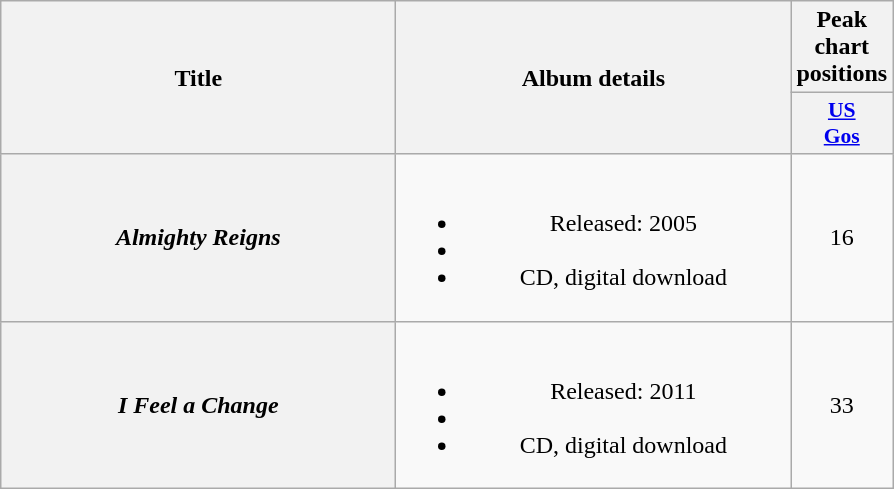<table class="wikitable plainrowheaders" style="text-align:center;">
<tr>
<th scope="col" rowspan="2" style="width:16em;">Title</th>
<th scope="col" rowspan="2" style="width:16em;">Album details</th>
<th scope="col" colspan="1">Peak chart positions</th>
</tr>
<tr>
<th style="width:3em; font-size:90%"><a href='#'>US<br>Gos</a></th>
</tr>
<tr>
<th scope="row"><em>Almighty Reigns</em></th>
<td><br><ul><li>Released: 2005</li><li></li><li>CD, digital download</li></ul></td>
<td>16</td>
</tr>
<tr>
<th scope="row"><em>I Feel a Change</em></th>
<td><br><ul><li>Released: 2011</li><li></li><li>CD, digital download</li></ul></td>
<td>33</td>
</tr>
</table>
